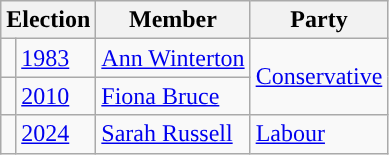<table class="wikitable">
<tr>
<th colspan="2">Election</th>
<th>Member</th>
<th>Party</th>
</tr>
<tr>
<td style="color:inherit;background-color: "></td>
<td><a href='#'>1983</a></td>
<td><a href='#'>Ann Winterton</a></td>
<td rowspan="2"><a href='#'>Conservative</a></td>
</tr>
<tr>
<td style="color:inherit;background-color: "></td>
<td><a href='#'>2010</a></td>
<td><a href='#'>Fiona Bruce</a></td>
</tr>
<tr>
<td style="color:inherit;background-color: "></td>
<td><a href='#'>2024</a></td>
<td><a href='#'>Sarah Russell</a></td>
<td rowspan="1"><a href='#'>Labour</a></td>
</tr>
</table>
